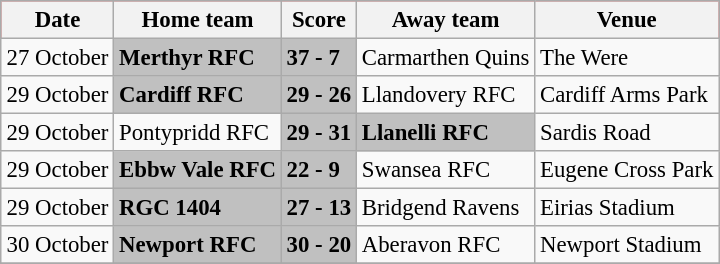<table class="wikitable" style="margin:0.5em auto; font-size:95%">
<tr bgcolor="#E00000">
<th>Date</th>
<th>Home team</th>
<th>Score</th>
<th>Away team</th>
<th>Venue</th>
</tr>
<tr>
<td>27 October</td>
<td bgcolor="silver"><strong>Merthyr RFC</strong></td>
<td bgcolor="silver"><strong>37 - 7</strong></td>
<td>Carmarthen Quins</td>
<td>The Were</td>
</tr>
<tr>
<td>29 October</td>
<td bgcolor="silver"><strong>Cardiff RFC</strong></td>
<td bgcolor="silver"><strong>29 - 26</strong></td>
<td>Llandovery RFC</td>
<td>Cardiff Arms Park</td>
</tr>
<tr>
<td>29 October</td>
<td>Pontypridd RFC</td>
<td bgcolor="silver"><strong>29 - 31</strong></td>
<td bgcolor="silver"><strong>Llanelli RFC</strong></td>
<td>Sardis Road</td>
</tr>
<tr>
<td>29 October</td>
<td bgcolor="silver"><strong>Ebbw Vale RFC</strong></td>
<td bgcolor="silver"><strong>22 - 9</strong></td>
<td>Swansea RFC</td>
<td>Eugene Cross Park</td>
</tr>
<tr>
<td>29 October</td>
<td bgcolor="silver"><strong>RGC 1404</strong></td>
<td bgcolor="silver"><strong>27 - 13</strong></td>
<td>Bridgend Ravens</td>
<td>Eirias Stadium</td>
</tr>
<tr>
<td>30 October</td>
<td bgcolor="silver"><strong>Newport RFC</strong></td>
<td bgcolor="silver"><strong>30 - 20</strong></td>
<td>Aberavon RFC</td>
<td>Newport Stadium</td>
</tr>
<tr>
</tr>
</table>
